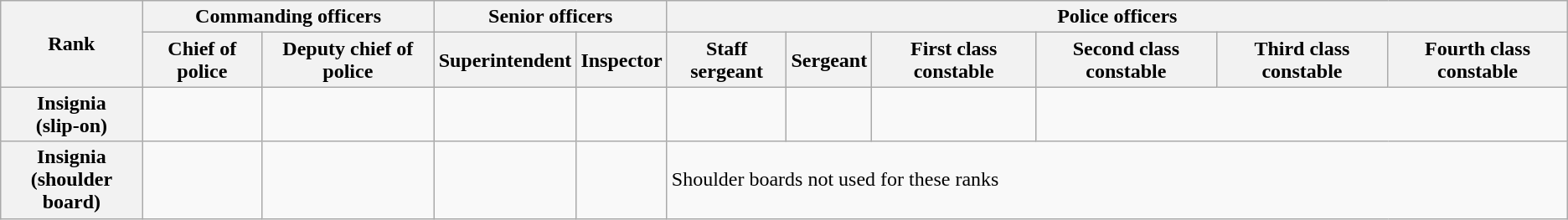<table class="wikitable">
<tr>
<th rowspan="2">Rank</th>
<th colspan="2">Commanding officers</th>
<th colspan="2">Senior officers</th>
<th colspan="6">Police officers</th>
</tr>
<tr>
<th>Chief of police</th>
<th>Deputy chief of police</th>
<th>Superintendent</th>
<th>Inspector</th>
<th>Staff sergeant</th>
<th>Sergeant</th>
<th>First class constable</th>
<th>Second class constable</th>
<th>Third class constable</th>
<th>Fourth class constable</th>
</tr>
<tr>
<th>Insignia<br>(slip-on)</th>
<td></td>
<td></td>
<td></td>
<td></td>
<td></td>
<td></td>
<td></td>
<td colspan=3></td>
</tr>
<tr>
<th>Insignia<br>(shoulder board)</th>
<td></td>
<td></td>
<td></td>
<td></td>
<td colspan="6">Shoulder boards not used for these ranks</td>
</tr>
</table>
